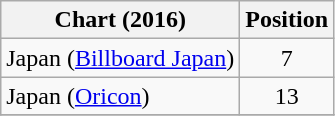<table class="wikitable plainrowheaders sortable">
<tr>
<th>Chart (2016)</th>
<th>Position</th>
</tr>
<tr>
<td>Japan (<a href='#'>Billboard Japan</a>)</td>
<td style="text-align:center;">7</td>
</tr>
<tr>
<td>Japan (<a href='#'>Oricon</a>)</td>
<td style="text-align:center;">13</td>
</tr>
<tr>
</tr>
</table>
